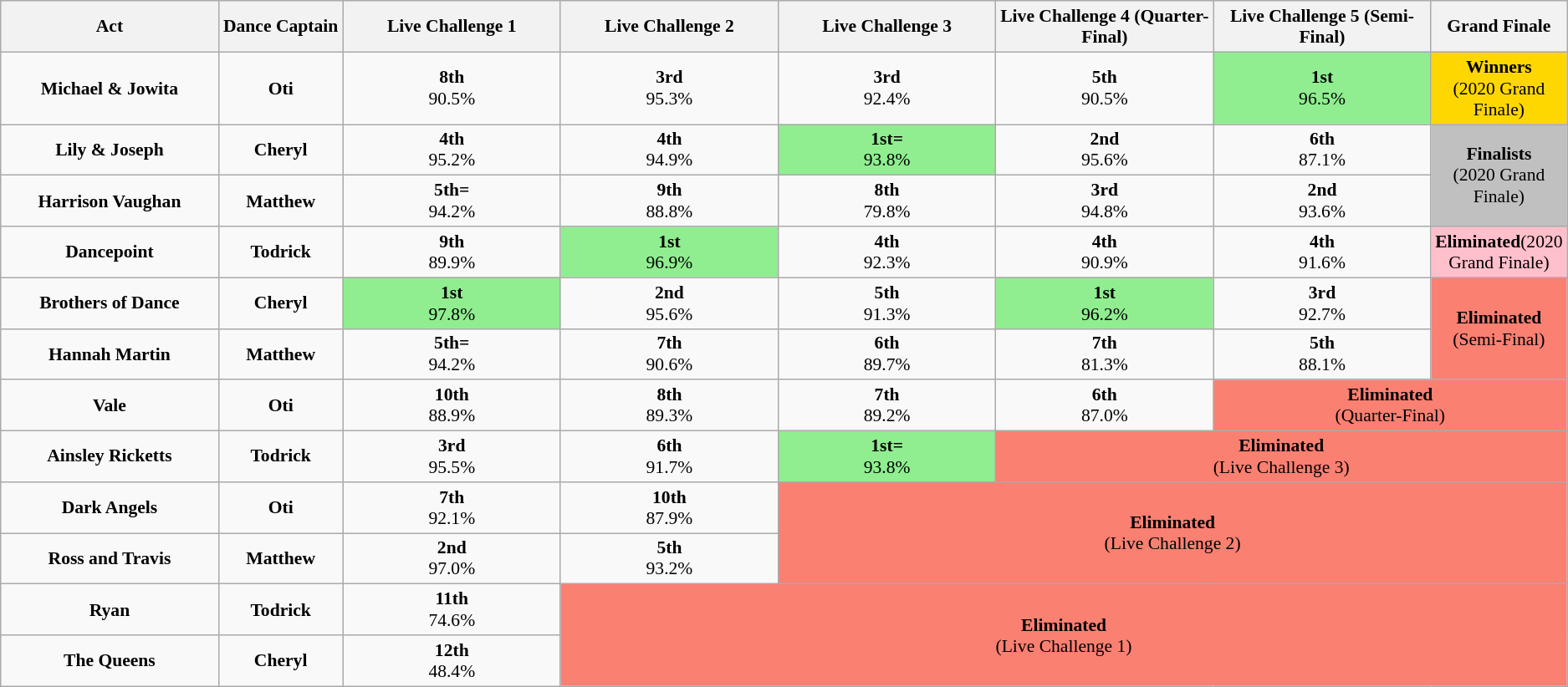<table class="wikitable" style="text-align:center; font-size:90%">
<tr>
<th style="width:14%" scope="col">Act</th>
<th style="width:8%" scope="col">Dance Captain</th>
<th style="width:14%" scope="col">Live Challenge 1</th>
<th style="width:14%" scope="col">Live Challenge 2</th>
<th style="width:14%" scope="col">Live Challenge 3</th>
<th style="width:14%" scope="col">Live Challenge 4 (Quarter-Final)</th>
<th style="width:14%" scope="col">Live Challenge 5 (Semi-Final)</th>
<th style="width:16%" scope="col">Grand Finale</th>
</tr>
<tr>
<td><strong>Michael & Jowita</strong></td>
<td><strong>Oti</strong></td>
<td><strong>8th</strong><br>90.5%</td>
<td><strong>3rd</strong><br>95.3%</td>
<td><strong>3rd</strong><br>92.4%</td>
<td><strong>5th</strong><br>90.5%</td>
<td style="background:lightgreen;"><strong>1st</strong><br>96.5%</td>
<td style="background:gold;"><strong>Winners</strong><br>(2020 Grand Finale)</td>
</tr>
<tr>
<td><strong>Lily & Joseph</strong></td>
<td><strong>Cheryl</strong></td>
<td><strong>4th</strong><br>95.2%</td>
<td><strong>4th</strong><br>94.9%</td>
<td style="background:lightgreen;"><strong>1st=</strong><br>93.8%</td>
<td><strong>2nd</strong><br>95.6%</td>
<td><strong>6th</strong><br>87.1%</td>
<td rowspan="2" style="background:silver;"><strong>Finalists</strong><br>(2020 Grand Finale)</td>
</tr>
<tr>
<td><strong>Harrison Vaughan</strong></td>
<td><strong>Matthew</strong></td>
<td><strong>5th=</strong><br>94.2%</td>
<td><strong>9th</strong><br>88.8%</td>
<td><strong>8th</strong><br>79.8%</td>
<td><strong>3rd</strong><br>94.8%</td>
<td><strong>2nd</strong><br>93.6%</td>
</tr>
<tr>
<td><strong>Dancepoint</strong></td>
<td><strong>Todrick</strong></td>
<td><strong>9th</strong><br>89.9%</td>
<td style="background:lightgreen;"><strong>1st</strong><br>96.9%</td>
<td><strong>4th</strong><br>92.3%</td>
<td><strong>4th</strong><br>90.9%</td>
<td><strong>4th</strong><br>91.6%</td>
<td style="background:pink;"><strong>Eliminated</strong>(2020 Grand Finale)</td>
</tr>
<tr>
<td><strong>Brothers of Dance</strong></td>
<td><strong>Cheryl</strong></td>
<td style="background:lightgreen;"><strong>1st</strong><br>97.8%</td>
<td><strong>2nd</strong><br>95.6%</td>
<td><strong>5th</strong><br>91.3%</td>
<td style="background:lightgreen;"><strong>1st</strong><br>96.2%</td>
<td><strong>3rd</strong><br>92.7%</td>
<td rowspan="2" style="background:salmon;"><strong>Eliminated</strong><br>(Semi-Final)</td>
</tr>
<tr>
<td><strong>Hannah Martin</strong></td>
<td><strong>Matthew</strong></td>
<td><strong>5th=</strong><br>94.2%</td>
<td><strong>7th</strong><br>90.6%</td>
<td><strong>6th</strong><br>89.7%</td>
<td><strong>7th</strong><br>81.3%</td>
<td><strong>5th</strong><br>88.1%</td>
</tr>
<tr>
<td><strong>Vale</strong></td>
<td><strong>Oti</strong></td>
<td><strong>10th</strong><br>88.9%</td>
<td><strong>8th</strong><br>89.3%</td>
<td><strong>7th</strong><br>89.2%</td>
<td><strong>6th</strong><br>87.0%</td>
<td colspan="2" style="background:salmon;"><strong>Eliminated</strong><br>(Quarter-Final)</td>
</tr>
<tr>
<td><strong>Ainsley Ricketts</strong></td>
<td><strong>Todrick</strong></td>
<td><strong>3rd</strong><br>95.5%</td>
<td><strong>6th</strong><br>91.7%</td>
<td style="background:lightgreen;"><strong>1st=</strong><br>93.8%</td>
<td colspan="3" style="background:salmon;"><strong>Eliminated</strong><br>(Live Challenge 3)</td>
</tr>
<tr>
<td><strong>Dark Angels</strong></td>
<td><strong>Oti</strong></td>
<td><strong>7th</strong><br>92.1%</td>
<td><strong>10th</strong> <br>87.9%</td>
<td colspan="4" rowspan="2" style="background:salmon;"><strong>Eliminated</strong><br>(Live Challenge 2)</td>
</tr>
<tr>
<td><strong>Ross and Travis</strong></td>
<td><strong>Matthew</strong></td>
<td><strong>2nd</strong><br>97.0%</td>
<td><strong>5th</strong><br>93.2%</td>
</tr>
<tr>
<td><strong>Ryan</strong></td>
<td><strong>Todrick</strong></td>
<td><strong>11th</strong><br>74.6%</td>
<td colspan="5" rowspan="2" style="background:salmon;"><strong>Eliminated</strong><br>(Live Challenge 1)</td>
</tr>
<tr>
<td><strong>The Queens</strong></td>
<td><strong>Cheryl</strong></td>
<td><strong>12th</strong><br>48.4%</td>
</tr>
</table>
